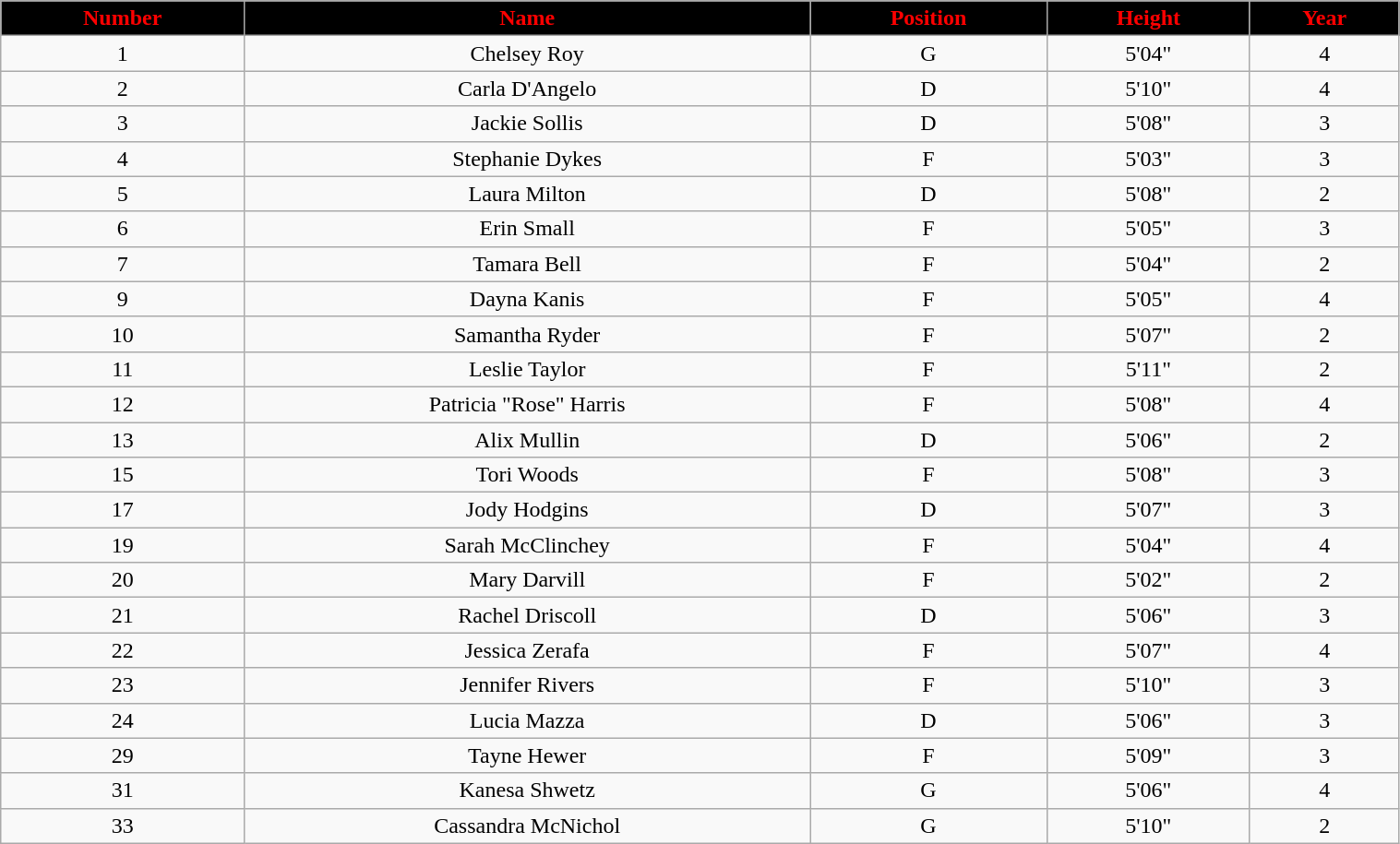<table class="wikitable" width="80%">
<tr align="center"  style="background:black;color:red;">
<td><strong>Number</strong></td>
<td><strong>Name</strong></td>
<td><strong>Position</strong></td>
<td><strong>Height</strong></td>
<td><strong>Year</strong></td>
</tr>
<tr align="center" bgcolor="">
<td>1</td>
<td>Chelsey Roy</td>
<td>G</td>
<td>5'04"</td>
<td>4</td>
</tr>
<tr align="center" bgcolor="">
<td>2</td>
<td>Carla D'Angelo</td>
<td>D</td>
<td>5'10"</td>
<td>4</td>
</tr>
<tr align="center" bgcolor="">
<td>3</td>
<td>Jackie Sollis</td>
<td>D</td>
<td>5'08"</td>
<td>3</td>
</tr>
<tr align="center" bgcolor="">
<td>4</td>
<td>Stephanie Dykes</td>
<td>F</td>
<td>5'03"</td>
<td>3</td>
</tr>
<tr align="center" bgcolor="">
<td>5</td>
<td>Laura Milton</td>
<td>D</td>
<td>5'08"</td>
<td>2</td>
</tr>
<tr align="center" bgcolor="">
<td>6</td>
<td>Erin Small</td>
<td>F</td>
<td>5'05"</td>
<td>3</td>
</tr>
<tr align="center" bgcolor="">
<td>7</td>
<td>Tamara Bell</td>
<td>F</td>
<td>5'04"</td>
<td>2</td>
</tr>
<tr align="center" bgcolor="">
<td>9</td>
<td>Dayna Kanis</td>
<td>F</td>
<td>5'05"</td>
<td>4</td>
</tr>
<tr align="center" bgcolor="">
<td>10</td>
<td>Samantha Ryder</td>
<td>F</td>
<td>5'07"</td>
<td>2</td>
</tr>
<tr align="center" bgcolor="">
<td>11</td>
<td>Leslie Taylor</td>
<td>F</td>
<td>5'11"</td>
<td>2</td>
</tr>
<tr align="center" bgcolor="">
<td>12</td>
<td>Patricia "Rose" Harris</td>
<td>F</td>
<td>5'08"</td>
<td>4</td>
</tr>
<tr align="center" bgcolor="">
<td>13</td>
<td>Alix Mullin</td>
<td>D</td>
<td>5'06"</td>
<td>2</td>
</tr>
<tr align="center" bgcolor="">
<td>15</td>
<td>Tori Woods</td>
<td>F</td>
<td>5'08"</td>
<td>3</td>
</tr>
<tr align="center" bgcolor="">
<td>17</td>
<td>Jody Hodgins</td>
<td>D</td>
<td>5'07"</td>
<td>3</td>
</tr>
<tr align="center" bgcolor="">
<td>19</td>
<td>Sarah McClinchey</td>
<td>F</td>
<td>5'04"</td>
<td>4</td>
</tr>
<tr align="center" bgcolor="">
<td>20</td>
<td>Mary Darvill</td>
<td>F</td>
<td>5'02"</td>
<td>2</td>
</tr>
<tr align="center" bgcolor="">
<td>21</td>
<td>Rachel Driscoll</td>
<td>D</td>
<td>5'06"</td>
<td>3</td>
</tr>
<tr align="center" bgcolor="">
<td>22</td>
<td>Jessica Zerafa</td>
<td>F</td>
<td>5'07"</td>
<td>4</td>
</tr>
<tr align="center" bgcolor="">
<td>23</td>
<td>Jennifer Rivers</td>
<td>F</td>
<td>5'10"</td>
<td>3</td>
</tr>
<tr align="center" bgcolor="">
<td>24</td>
<td>Lucia Mazza</td>
<td>D</td>
<td>5'06"</td>
<td>3</td>
</tr>
<tr align="center" bgcolor="">
<td>29</td>
<td>Tayne Hewer</td>
<td>F</td>
<td>5'09"</td>
<td>3</td>
</tr>
<tr align="center" bgcolor="">
<td>31</td>
<td>Kanesa Shwetz</td>
<td>G</td>
<td>5'06"</td>
<td>4</td>
</tr>
<tr align="center" bgcolor="">
<td>33</td>
<td>Cassandra McNichol</td>
<td>G</td>
<td>5'10"</td>
<td>2</td>
</tr>
</table>
